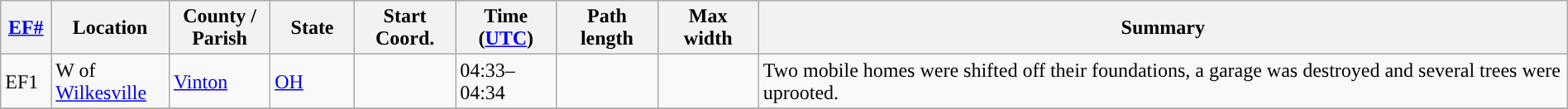<table class="wikitable sortable" style="width:100%;">
<tr>
<th scope="col"  style="width:3%; text-align:center;"><a href='#'>EF#</a></th>
<th scope="col"  style="width:7%; text-align:center;" class="unsortable">Location</th>
<th scope="col"  style="width:6%; text-align:center;" class="unsortable">County / Parish</th>
<th scope="col"  style="width:5%; text-align:center;">State</th>
<th scope="col"  style="width:6%; text-align:center;">Start Coord.</th>
<th scope="col"  style="width:6%; text-align:center;">Time (<a href='#'>UTC</a>)</th>
<th scope="col"  style="width:6%; text-align:center;">Path length</th>
<th scope="col"  style="width:6%; text-align:center;">Max width</th>
<th scope="col" class="unsortable" style="width:48%; text-align:center;">Summary</th>
</tr>
<tr>
<td>EF1</td>
<td>W of <a href='#'>Wilkesville</a></td>
<td><a href='#'>Vinton</a></td>
<td><a href='#'>OH</a></td>
<td></td>
<td>04:33–04:34</td>
<td></td>
<td></td>
<td>Two mobile homes were shifted off their foundations, a garage was destroyed and several trees were uprooted.</td>
</tr>
<tr>
</tr>
</table>
